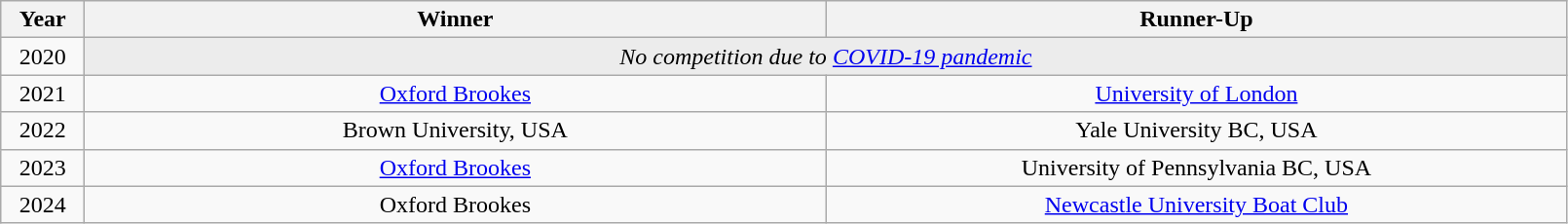<table class="wikitable" style="text-align:center">
<tr>
<th width=50>Year</th>
<th width=500>Winner</th>
<th width=500>Runner-Up</th>
</tr>
<tr>
<td>2020</td>
<td colspan=2 bgcolor="ececec"><em>No competition due to <a href='#'>COVID-19 pandemic</a></em></td>
</tr>
<tr>
<td>2021</td>
<td><a href='#'>Oxford Brookes</a></td>
<td><a href='#'>University of London</a></td>
</tr>
<tr>
<td>2022</td>
<td>Brown University, USA</td>
<td>Yale University BC, USA</td>
</tr>
<tr>
<td>2023</td>
<td><a href='#'>Oxford Brookes</a></td>
<td>University of Pennsylvania BC, USA</td>
</tr>
<tr>
<td>2024</td>
<td>Oxford Brookes</td>
<td><a href='#'>Newcastle University Boat Club</a></td>
</tr>
</table>
